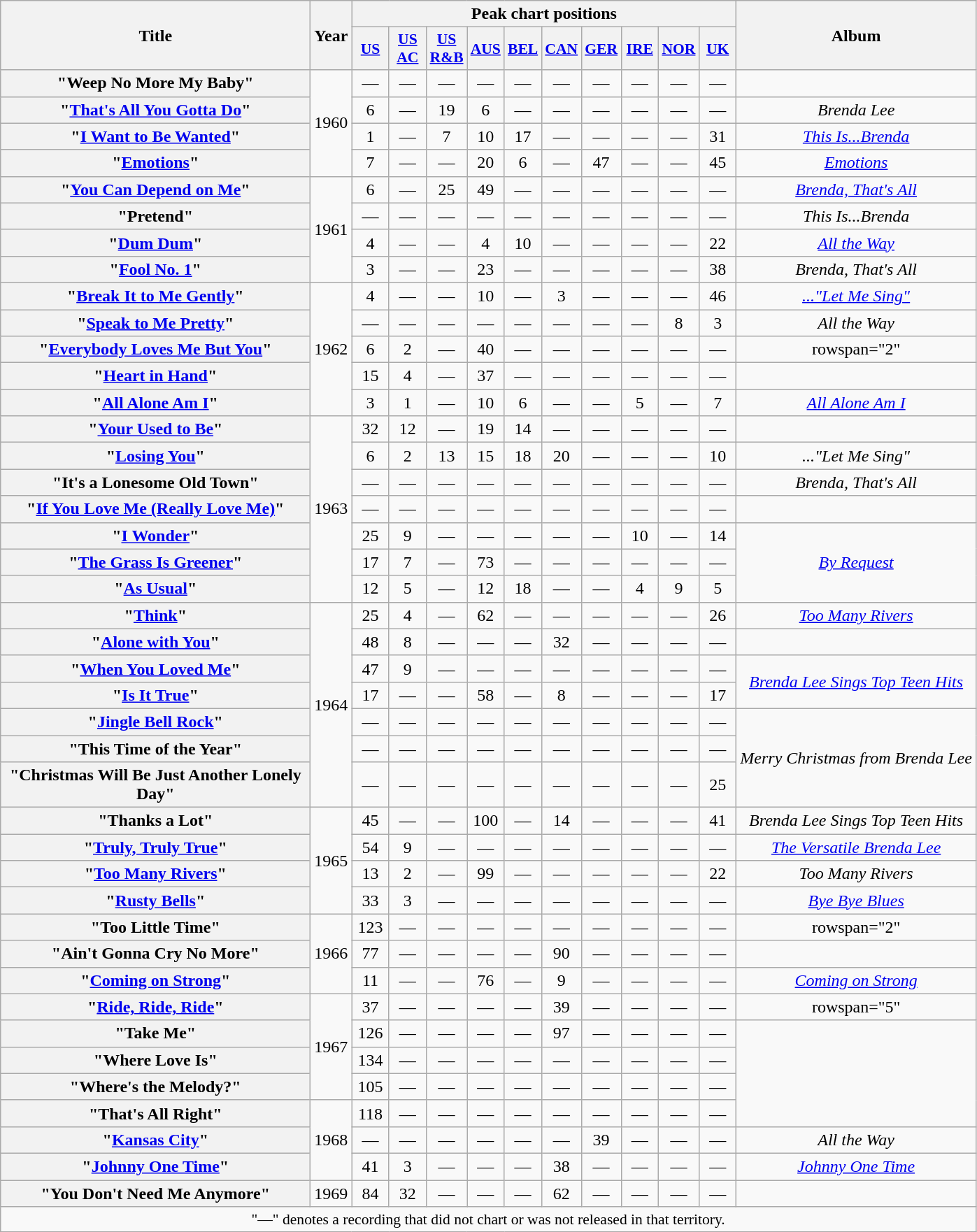<table class="wikitable plainrowheaders" style="text-align:center;" border="1">
<tr>
<th scope="col" rowspan="2" style="width:18em;">Title</th>
<th scope="col" rowspan="2">Year</th>
<th scope="col" colspan="10">Peak chart positions</th>
<th scope="col" rowspan="2">Album</th>
</tr>
<tr>
<th scope="col" style="width:2em;font-size:90%;"><a href='#'>US</a><br></th>
<th scope="col" style="width:2em;font-size:90%;"><a href='#'>US AC</a><br></th>
<th scope="col" style="width:2em;font-size:90%;"><a href='#'>US<br>R&B</a><br></th>
<th scope="col" style="width:2em;font-size:90%;"><a href='#'>AUS</a><br></th>
<th scope="col" style="width:2em;font-size:90%;"><a href='#'>BEL</a><br></th>
<th scope="col" style="width:2em;font-size:90%;"><a href='#'>CAN</a><br></th>
<th scope="col" style="width:2em;font-size:90%;"><a href='#'>GER</a><br></th>
<th scope="col" style="width:2em;font-size:90%;"><a href='#'>IRE</a><br></th>
<th scope="col" style="width:2em;font-size:90%;"><a href='#'>NOR</a><br></th>
<th scope="col" style="width:2em;font-size:90%;"><a href='#'>UK</a><br></th>
</tr>
<tr>
<th scope="row">"Weep No More My Baby"</th>
<td rowspan="4">1960</td>
<td>—</td>
<td>—</td>
<td>—</td>
<td>—</td>
<td>—</td>
<td>—</td>
<td>—</td>
<td>—</td>
<td>—</td>
<td>—</td>
<td></td>
</tr>
<tr>
<th scope="row">"<a href='#'>That's All You Gotta Do</a>"</th>
<td>6</td>
<td>—</td>
<td>19</td>
<td>6</td>
<td>—</td>
<td>—</td>
<td>—</td>
<td>—</td>
<td>—</td>
<td>—</td>
<td><em>Brenda Lee</em></td>
</tr>
<tr>
<th scope="row">"<a href='#'>I Want to Be Wanted</a>"</th>
<td>1</td>
<td>—</td>
<td>7</td>
<td>10</td>
<td>17</td>
<td>—</td>
<td>—</td>
<td>—</td>
<td>—</td>
<td>31</td>
<td><em><a href='#'>This Is...Brenda</a></em></td>
</tr>
<tr>
<th scope="row">"<a href='#'>Emotions</a>"</th>
<td>7</td>
<td>—</td>
<td>—</td>
<td>20</td>
<td>6</td>
<td>—</td>
<td>47</td>
<td>—</td>
<td>—</td>
<td>45</td>
<td><em><a href='#'>Emotions</a></em></td>
</tr>
<tr>
<th scope="row">"<a href='#'>You Can Depend on Me</a>"</th>
<td rowspan="4">1961</td>
<td>6</td>
<td>—</td>
<td>25</td>
<td>49</td>
<td>—</td>
<td>—</td>
<td>—</td>
<td>—</td>
<td>—</td>
<td>—</td>
<td><em><a href='#'>Brenda, That's All</a></em></td>
</tr>
<tr>
<th scope="row">"Pretend"</th>
<td>—</td>
<td>—</td>
<td>—</td>
<td>—</td>
<td>—</td>
<td>—</td>
<td>—</td>
<td>—</td>
<td>—</td>
<td>—</td>
<td><em>This Is...Brenda</em></td>
</tr>
<tr>
<th scope="row">"<a href='#'>Dum Dum</a>"</th>
<td>4</td>
<td>—</td>
<td>—</td>
<td>4</td>
<td>10</td>
<td>—</td>
<td>—</td>
<td>—</td>
<td>—</td>
<td>22</td>
<td><em><a href='#'>All the Way</a></em></td>
</tr>
<tr>
<th scope="row">"<a href='#'>Fool No. 1</a>"</th>
<td>3</td>
<td>—</td>
<td>—</td>
<td>23</td>
<td>—</td>
<td>—</td>
<td>—</td>
<td>—</td>
<td>—</td>
<td>38</td>
<td><em>Brenda, That's All</em></td>
</tr>
<tr>
<th scope="row">"<a href='#'>Break It to Me Gently</a>"</th>
<td rowspan="5">1962</td>
<td>4</td>
<td>—</td>
<td>—</td>
<td>10</td>
<td>—</td>
<td>3</td>
<td>—</td>
<td>—</td>
<td>—</td>
<td>46</td>
<td><em><a href='#'>..."Let Me Sing"</a></em></td>
</tr>
<tr>
<th scope="row">"<a href='#'>Speak to Me Pretty</a>"</th>
<td>—</td>
<td>—</td>
<td>—</td>
<td>—</td>
<td>—</td>
<td>—</td>
<td>—</td>
<td>—</td>
<td>8</td>
<td>3</td>
<td><em>All the Way</em></td>
</tr>
<tr>
<th scope="row">"<a href='#'>Everybody Loves Me But You</a>"</th>
<td>6</td>
<td>2</td>
<td>—</td>
<td>40</td>
<td>—</td>
<td>—</td>
<td>—</td>
<td>—</td>
<td>—</td>
<td>—</td>
<td>rowspan="2" </td>
</tr>
<tr>
<th scope="row">"<a href='#'>Heart in Hand</a>"</th>
<td>15</td>
<td>4</td>
<td>—</td>
<td>37</td>
<td>—</td>
<td>—</td>
<td>—</td>
<td>—</td>
<td>—</td>
<td>—</td>
</tr>
<tr>
<th scope="row">"<a href='#'>All Alone Am I</a>"</th>
<td>3</td>
<td>1</td>
<td>—</td>
<td>10</td>
<td>6</td>
<td>—</td>
<td>—</td>
<td>5</td>
<td>—</td>
<td>7</td>
<td><em><a href='#'>All Alone Am I</a></em></td>
</tr>
<tr>
<th scope="row">"<a href='#'>Your Used to Be</a>"</th>
<td rowspan="7">1963</td>
<td>32</td>
<td>12</td>
<td>—</td>
<td>19</td>
<td>14</td>
<td>—</td>
<td>—</td>
<td>—</td>
<td>—</td>
<td>—</td>
<td></td>
</tr>
<tr>
<th scope="row">"<a href='#'>Losing You</a>"</th>
<td>6</td>
<td>2</td>
<td>13</td>
<td>15</td>
<td>18</td>
<td>20</td>
<td>—</td>
<td>—</td>
<td>—</td>
<td>10</td>
<td><em>..."Let Me Sing"</em></td>
</tr>
<tr>
<th scope="row">"It's a Lonesome Old Town"</th>
<td>—</td>
<td>—</td>
<td>—</td>
<td>—</td>
<td>—</td>
<td>—</td>
<td>—</td>
<td>—</td>
<td>—</td>
<td>—</td>
<td><em>Brenda, That's All</em></td>
</tr>
<tr>
<th scope="row">"<a href='#'>If You Love Me (Really Love Me)</a>"</th>
<td>—</td>
<td>—</td>
<td>—</td>
<td>—</td>
<td>—</td>
<td>—</td>
<td>—</td>
<td>—</td>
<td>—</td>
<td>—</td>
<td></td>
</tr>
<tr>
<th scope="row">"<a href='#'>I Wonder</a>"</th>
<td>25</td>
<td>9</td>
<td>—</td>
<td>—</td>
<td>—</td>
<td>—</td>
<td>—</td>
<td>10</td>
<td>—</td>
<td>14</td>
<td rowspan="3"><em><a href='#'>By Request</a></em></td>
</tr>
<tr>
<th scope="row">"<a href='#'>The Grass Is Greener</a>"</th>
<td>17</td>
<td>7</td>
<td>—</td>
<td>73</td>
<td>—</td>
<td>—</td>
<td>—</td>
<td>—</td>
<td>—</td>
<td>—</td>
</tr>
<tr>
<th scope="row">"<a href='#'>As Usual</a>"</th>
<td>12</td>
<td>5</td>
<td>—</td>
<td>12</td>
<td>18</td>
<td>—</td>
<td>—</td>
<td>4</td>
<td>9</td>
<td>5</td>
</tr>
<tr>
<th scope="row">"<a href='#'>Think</a>"</th>
<td rowspan="7">1964</td>
<td>25</td>
<td>4</td>
<td>—</td>
<td>62</td>
<td>—</td>
<td>—</td>
<td>—</td>
<td>—</td>
<td>—</td>
<td>26</td>
<td><em><a href='#'>Too Many Rivers</a></em></td>
</tr>
<tr>
<th scope="row">"<a href='#'>Alone with You</a>"</th>
<td>48</td>
<td>8</td>
<td>—</td>
<td>—</td>
<td>—</td>
<td>32</td>
<td>—</td>
<td>—</td>
<td>—</td>
<td>—</td>
<td></td>
</tr>
<tr>
<th scope="row">"<a href='#'>When You Loved Me</a>"</th>
<td>47</td>
<td>9</td>
<td>—</td>
<td>—</td>
<td>—</td>
<td>—</td>
<td>—</td>
<td>—</td>
<td>—</td>
<td>—</td>
<td rowspan="2"><em><a href='#'>Brenda Lee Sings Top Teen Hits</a></em></td>
</tr>
<tr>
<th scope="row">"<a href='#'>Is It True</a>"</th>
<td>17</td>
<td>—</td>
<td>—</td>
<td>58</td>
<td>—</td>
<td>8</td>
<td>—</td>
<td>—</td>
<td>—</td>
<td>17</td>
</tr>
<tr>
<th scope="row">"<a href='#'>Jingle Bell Rock</a>"</th>
<td>—</td>
<td>—</td>
<td>—</td>
<td>—</td>
<td>—</td>
<td>—</td>
<td>—</td>
<td>—</td>
<td>—</td>
<td>—</td>
<td rowspan="3"><em>Merry Christmas from Brenda Lee</em></td>
</tr>
<tr>
<th scope="row">"This Time of the Year"</th>
<td>—</td>
<td>—</td>
<td>—</td>
<td>—</td>
<td>—</td>
<td>—</td>
<td>—</td>
<td>—</td>
<td>—</td>
<td>—</td>
</tr>
<tr>
<th scope="row">"Christmas Will Be Just Another Lonely Day"</th>
<td>—</td>
<td>—</td>
<td>—</td>
<td>—</td>
<td>—</td>
<td>—</td>
<td>—</td>
<td>—</td>
<td>—</td>
<td>25</td>
</tr>
<tr>
<th scope="row">"Thanks a Lot"</th>
<td rowspan="4">1965</td>
<td>45</td>
<td>—</td>
<td>—</td>
<td>100</td>
<td>—</td>
<td>14</td>
<td>—</td>
<td>—</td>
<td>—</td>
<td>41</td>
<td><em>Brenda Lee Sings Top Teen Hits</em></td>
</tr>
<tr>
<th scope="row">"<a href='#'>Truly, Truly True</a>"</th>
<td>54</td>
<td>9</td>
<td>—</td>
<td>—</td>
<td>—</td>
<td>—</td>
<td>—</td>
<td>—</td>
<td>—</td>
<td>—</td>
<td><em><a href='#'>The Versatile Brenda Lee</a></em></td>
</tr>
<tr>
<th scope="row">"<a href='#'>Too Many Rivers</a>"</th>
<td>13</td>
<td>2</td>
<td>—</td>
<td>99</td>
<td>—</td>
<td>—</td>
<td>—</td>
<td>—</td>
<td>—</td>
<td>22</td>
<td><em>Too Many Rivers</em></td>
</tr>
<tr>
<th scope="row">"<a href='#'>Rusty Bells</a>"</th>
<td>33</td>
<td>3</td>
<td>—</td>
<td>—</td>
<td>—</td>
<td>—</td>
<td>—</td>
<td>—</td>
<td>—</td>
<td>—</td>
<td><em><a href='#'>Bye Bye Blues</a></em></td>
</tr>
<tr>
<th scope="row">"Too Little Time"</th>
<td rowspan="3">1966</td>
<td>123</td>
<td>—</td>
<td>—</td>
<td>—</td>
<td>—</td>
<td>—</td>
<td>—</td>
<td>—</td>
<td>—</td>
<td>—</td>
<td>rowspan="2" </td>
</tr>
<tr>
<th scope="row">"Ain't Gonna Cry No More"</th>
<td>77</td>
<td>—</td>
<td>—</td>
<td>—</td>
<td>—</td>
<td>90</td>
<td>—</td>
<td>—</td>
<td>—</td>
<td>—</td>
</tr>
<tr>
<th scope="row">"<a href='#'>Coming on Strong</a>"</th>
<td>11</td>
<td>—</td>
<td>—</td>
<td>76</td>
<td>—</td>
<td>9</td>
<td>—</td>
<td>—</td>
<td>—</td>
<td>—</td>
<td><em><a href='#'>Coming on Strong</a></em></td>
</tr>
<tr>
<th scope="row">"<a href='#'>Ride, Ride, Ride</a>"</th>
<td rowspan="4">1967</td>
<td>37</td>
<td>—</td>
<td>—</td>
<td>—</td>
<td>—</td>
<td>39</td>
<td>—</td>
<td>—</td>
<td>—</td>
<td>—</td>
<td>rowspan="5" </td>
</tr>
<tr>
<th scope="row">"Take Me"</th>
<td>126</td>
<td>—</td>
<td>—</td>
<td>—</td>
<td>—</td>
<td>97</td>
<td>—</td>
<td>—</td>
<td>—</td>
<td>—</td>
</tr>
<tr>
<th scope="row">"Where Love Is"</th>
<td>134</td>
<td>—</td>
<td>—</td>
<td>—</td>
<td>—</td>
<td>—</td>
<td>—</td>
<td>—</td>
<td>—</td>
<td>—</td>
</tr>
<tr>
<th scope="row">"Where's the Melody?"</th>
<td>105</td>
<td>—</td>
<td>—</td>
<td>—</td>
<td>—</td>
<td>—</td>
<td>—</td>
<td>—</td>
<td>—</td>
<td>—</td>
</tr>
<tr>
<th scope="row">"That's All Right"</th>
<td rowspan="3">1968</td>
<td>118</td>
<td>—</td>
<td>—</td>
<td>—</td>
<td>—</td>
<td>—</td>
<td>—</td>
<td>—</td>
<td>—</td>
<td>—</td>
</tr>
<tr>
<th scope="row">"<a href='#'>Kansas City</a>"</th>
<td>—</td>
<td>—</td>
<td>—</td>
<td>—</td>
<td>—</td>
<td>—</td>
<td>39</td>
<td>—</td>
<td>—</td>
<td>—</td>
<td><em>All the Way</em></td>
</tr>
<tr>
<th scope="row">"<a href='#'>Johnny One Time</a>"</th>
<td>41</td>
<td>3</td>
<td>—</td>
<td>—</td>
<td>—</td>
<td>38</td>
<td>—</td>
<td>—</td>
<td>—</td>
<td>—</td>
<td><em><a href='#'>Johnny One Time</a></em></td>
</tr>
<tr>
<th scope="row">"You Don't Need Me Anymore"</th>
<td>1969</td>
<td>84</td>
<td>32</td>
<td>—</td>
<td>—</td>
<td>—</td>
<td>62</td>
<td>—</td>
<td>—</td>
<td>—</td>
<td>—</td>
<td></td>
</tr>
<tr>
<td colspan="13" style="font-size:90%">"—" denotes a recording that did not chart or was not released in that territory.</td>
</tr>
</table>
